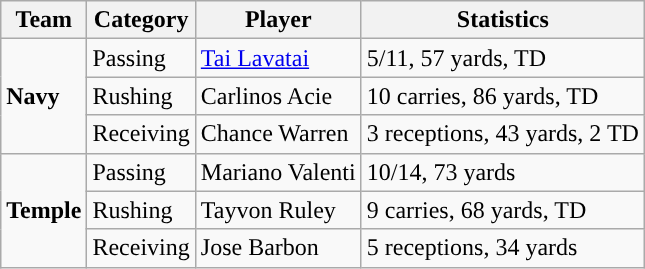<table class="wikitable" style="float: left;">
<tr>
<th>Team</th>
<th>Category</th>
<th>Player</th>
<th>Statistics</th>
</tr>
<tr>
<td rowspan=3><strong>Navy</strong></td>
<td>Passing</td>
<td><a href='#'>Tai Lavatai</a></td>
<td>5/11, 57 yards, TD</td>
</tr>
<tr>
<td>Rushing</td>
<td>Carlinos Acie</td>
<td>10 carries, 86 yards, TD</td>
</tr>
<tr>
<td>Receiving</td>
<td>Chance Warren</td>
<td>3 receptions, 43 yards, 2 TD</td>
</tr>
<tr>
<td rowspan=3><strong>Temple</strong></td>
<td>Passing</td>
<td>Mariano Valenti</td>
<td>10/14, 73 yards</td>
</tr>
<tr>
<td>Rushing</td>
<td>Tayvon Ruley</td>
<td>9 carries, 68 yards, TD</td>
</tr>
<tr>
<td>Receiving</td>
<td>Jose Barbon</td>
<td>5 receptions, 34 yards</td>
</tr>
</table>
